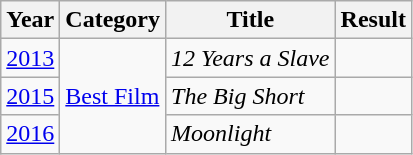<table class="wikitable" style="font-size: 100%">
<tr>
<th>Year</th>
<th>Category</th>
<th>Title</th>
<th>Result</th>
</tr>
<tr>
<td style="text-align:center;"><a href='#'>2013</a></td>
<td rowspan="3"><a href='#'>Best Film</a></td>
<td><em>12 Years a Slave</em></td>
<td></td>
</tr>
<tr>
<td style="text-align:center;"><a href='#'>2015</a></td>
<td><em>The Big Short</em></td>
<td></td>
</tr>
<tr>
<td style="text-align:center;"><a href='#'>2016</a></td>
<td><em>Moonlight</em></td>
<td></td>
</tr>
</table>
